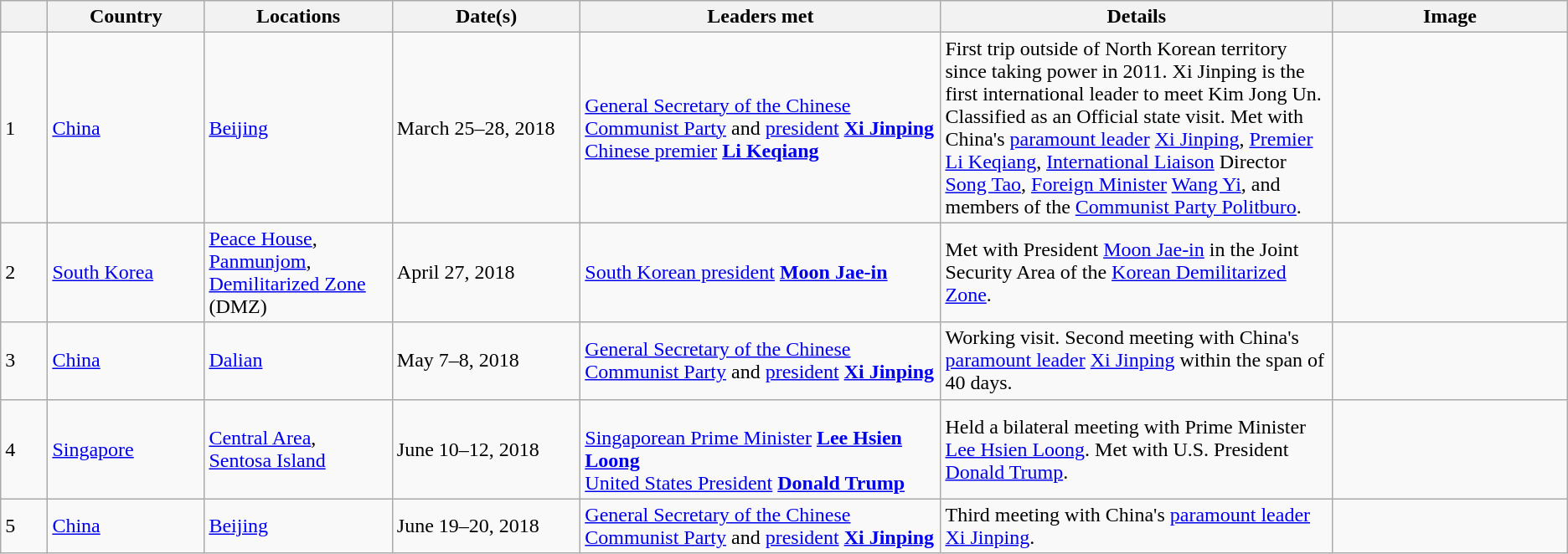<table class="wikitable">
<tr>
<th style="width: 3%;"></th>
<th style="width: 10%;">Country</th>
<th style="width: 12%;">Locations</th>
<th style="width: 12%;">Date(s)</th>
<th style="width: 23%;">Leaders met</th>
<th style="width: 25%;">Details</th>
<th style="width: 15%;">Image</th>
</tr>
<tr>
<td>1</td>
<td> <a href='#'>China</a></td>
<td><a href='#'>Beijing</a></td>
<td>March 25–28, 2018</td>
<td> <a href='#'>General Secretary of the Chinese Communist Party</a> and <a href='#'>president</a> <strong><a href='#'>Xi Jinping</a></strong><br> <a href='#'>Chinese premier</a> <strong><a href='#'>Li Keqiang</a></strong></td>
<td>First trip outside of North Korean territory since taking power in 2011. Xi Jinping is the first international leader to meet Kim Jong Un. Classified as an Official state visit. Met with China's <a href='#'>paramount leader</a> <a href='#'>Xi Jinping</a>, <a href='#'>Premier</a> <a href='#'>Li Keqiang</a>, <a href='#'>International Liaison</a> Director <a href='#'>Song Tao</a>, <a href='#'>Foreign Minister</a> <a href='#'>Wang Yi</a>, and members of the <a href='#'>Communist Party Politburo</a>.</td>
<td></td>
</tr>
<tr>
<td>2</td>
<td> <a href='#'>South Korea</a></td>
<td><a href='#'>Peace House</a>, <a href='#'>Panmunjom</a>, <a href='#'>Demilitarized Zone</a> (DMZ)</td>
<td>April 27, 2018</td>
<td> <a href='#'>South Korean president</a> <strong><a href='#'>Moon Jae-in</a></strong></td>
<td> Met with President <a href='#'>Moon Jae-in</a> in the Joint Security Area of the <a href='#'>Korean Demilitarized Zone</a>.</td>
<td></td>
</tr>
<tr>
<td>3</td>
<td> <a href='#'>China</a></td>
<td><a href='#'>Dalian</a></td>
<td>May 7–8, 2018</td>
<td> <a href='#'>General Secretary of the Chinese Communist Party</a> and <a href='#'>president</a> <strong><a href='#'>Xi Jinping</a></strong></td>
<td>Working visit. Second meeting with China's <a href='#'>paramount leader</a> <a href='#'>Xi Jinping</a> within the span of 40 days.</td>
<td></td>
</tr>
<tr>
<td>4</td>
<td> <a href='#'>Singapore</a></td>
<td><a href='#'>Central Area</a>,<br><a href='#'>Sentosa Island</a></td>
<td>June 10–12, 2018</td>
<td><br> <a href='#'>Singaporean Prime Minister</a> <strong><a href='#'>Lee Hsien Loong</a></strong><br>
 <a href='#'>United States President</a> <strong><a href='#'>Donald Trump</a></strong></td>
<td>Held a bilateral meeting with Prime Minister <a href='#'>Lee Hsien Loong</a>. Met with U.S. President <a href='#'>Donald Trump</a>.</td>
<td></td>
</tr>
<tr>
<td>5</td>
<td> <a href='#'>China</a></td>
<td><a href='#'>Beijing</a></td>
<td>June 19–20, 2018</td>
<td> <a href='#'>General Secretary of the Chinese Communist Party</a> and <a href='#'>president</a> <strong><a href='#'>Xi Jinping</a></strong></td>
<td>Third meeting with China's <a href='#'>paramount leader</a> <a href='#'>Xi Jinping</a>.</td>
<td></td>
</tr>
</table>
